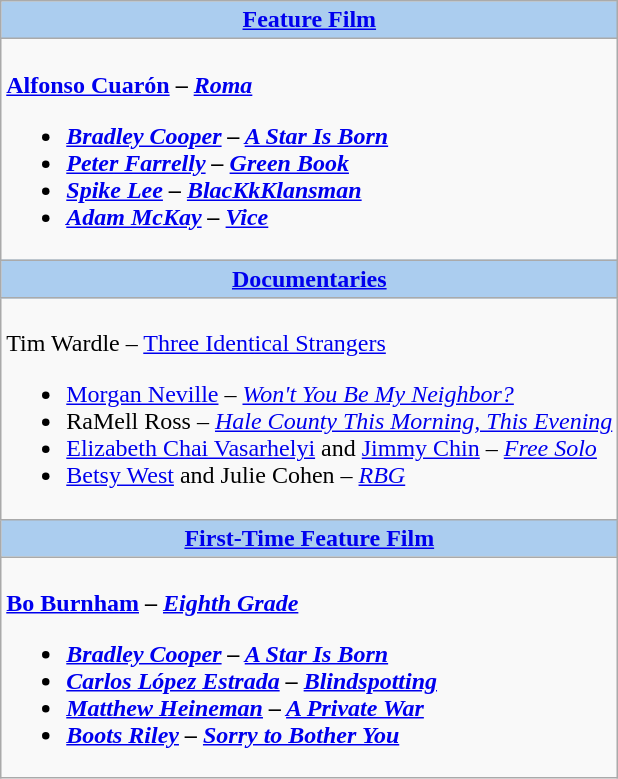<table class=wikitable style="width="100%">
<tr>
<th colspan="2" style="background:#abcdef;"><a href='#'>Feature Film</a></th>
</tr>
<tr>
<td colspan="2" style="vertical-align:top;"><br><strong><a href='#'>Alfonso Cuarón</a> – <em><a href='#'>Roma</a><strong><em><ul><li><a href='#'>Bradley Cooper</a> – </em><a href='#'>A Star Is Born</a><em></li><li><a href='#'>Peter Farrelly</a> – </em><a href='#'>Green Book</a><em></li><li><a href='#'>Spike Lee</a> – </em><a href='#'>BlacKkKlansman</a><em></li><li><a href='#'>Adam McKay</a> – </em><a href='#'>Vice</a><em></li></ul></td>
</tr>
<tr>
<th colspan="2" style="background:#abcdef;"><a href='#'>Documentaries</a></th>
</tr>
<tr>
<td colspan="2" style="vertical-align:top;"><br></strong>Tim Wardle – </em><a href='#'>Three Identical Strangers</a></em></strong><ul><li><a href='#'>Morgan Neville</a> – <em><a href='#'>Won't You Be My Neighbor?</a></em></li><li>RaMell Ross – <em><a href='#'>Hale County This Morning, This Evening</a></em></li><li><a href='#'>Elizabeth Chai Vasarhelyi</a> and <a href='#'>Jimmy Chin</a> – <em><a href='#'>Free Solo</a></em></li><li><a href='#'>Betsy West</a> and Julie Cohen – <em><a href='#'>RBG</a></em></li></ul></td>
</tr>
<tr>
<th colspan="2" style="background:#abcdef;"><a href='#'>First-Time Feature Film</a></th>
</tr>
<tr>
<td colspan="2" style="vertical-align:top;"><br><strong><a href='#'>Bo Burnham</a> – <em><a href='#'>Eighth Grade</a><strong><em><ul><li><a href='#'>Bradley Cooper</a> – </em><a href='#'>A Star Is Born</a><em></li><li><a href='#'>Carlos López Estrada</a> – </em><a href='#'>Blindspotting</a><em></li><li><a href='#'>Matthew Heineman</a> – </em><a href='#'>A Private War</a><em></li><li><a href='#'>Boots Riley</a> – </em><a href='#'>Sorry to Bother You</a><em></li></ul></td>
</tr>
</table>
